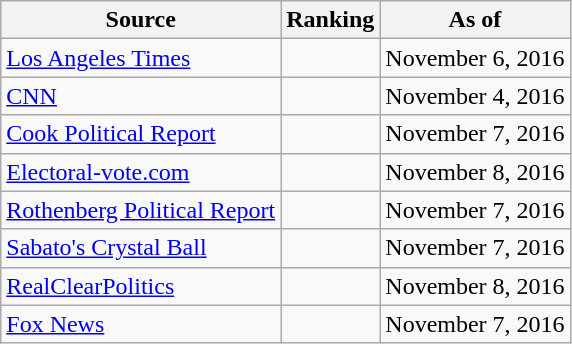<table class="wikitable" style="text-align:center">
<tr>
<th>Source</th>
<th>Ranking</th>
<th>As of</th>
</tr>
<tr>
<td align="left"><a href='#'>Los Angeles Times</a></td>
<td></td>
<td>November 6, 2016</td>
</tr>
<tr>
<td align="left"><a href='#'>CNN</a></td>
<td></td>
<td>November 4, 2016</td>
</tr>
<tr>
<td align="left"><a href='#'>Cook Political Report</a></td>
<td></td>
<td>November 7, 2016</td>
</tr>
<tr>
<td align="left"><a href='#'>Electoral-vote.com</a></td>
<td></td>
<td>November 8, 2016</td>
</tr>
<tr>
<td align=left><a href='#'>Rothenberg Political Report</a></td>
<td></td>
<td>November 7, 2016</td>
</tr>
<tr>
<td align="left"><a href='#'>Sabato's Crystal Ball</a></td>
<td></td>
<td>November 7, 2016</td>
</tr>
<tr>
<td align="left"><a href='#'>RealClearPolitics</a></td>
<td></td>
<td>November 8, 2016</td>
</tr>
<tr>
<td align="left"><a href='#'>Fox News</a></td>
<td></td>
<td>November 7, 2016</td>
</tr>
</table>
